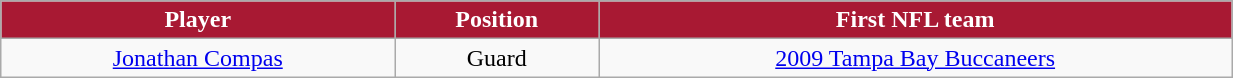<table class="wikitable" width="65%">
<tr align="center" style="background:#A81933;color:#FFFFFF;">
<td><strong>Player</strong></td>
<td><strong>Position</strong></td>
<td><strong>First NFL team</strong></td>
</tr>
<tr align="center" bgcolor="">
<td><a href='#'>Jonathan Compas</a></td>
<td>Guard</td>
<td><a href='#'>2009 Tampa Bay Buccaneers</a></td>
</tr>
</table>
